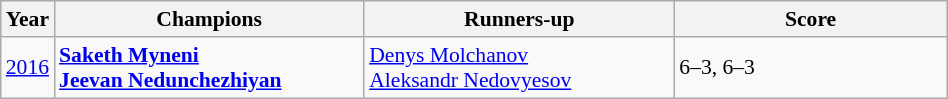<table class="wikitable" style="font-size:90%">
<tr>
<th>Year</th>
<th width="200">Champions</th>
<th width="200">Runners-up</th>
<th width="175">Score</th>
</tr>
<tr>
<td><a href='#'>2016</a></td>
<td> <strong><a href='#'>Saketh Myneni</a></strong><br> <strong><a href='#'>Jeevan Nedunchezhiyan</a></strong></td>
<td> <a href='#'>Denys Molchanov</a><br> <a href='#'>Aleksandr Nedovyesov</a></td>
<td>6–3, 6–3</td>
</tr>
</table>
